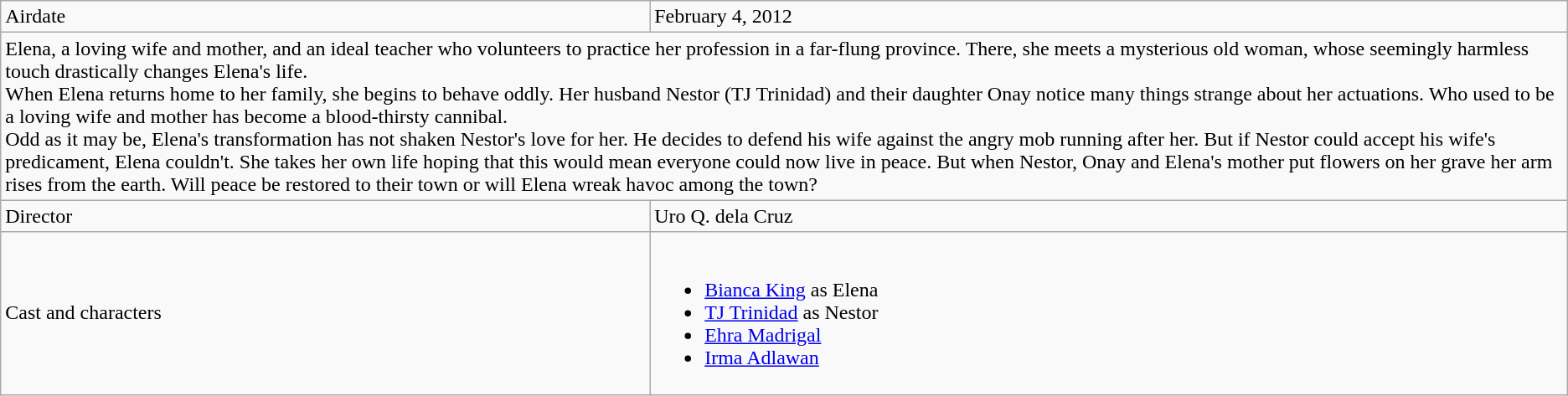<table class="wikitable">
<tr>
<td>Airdate</td>
<td>February 4, 2012</td>
</tr>
<tr>
<td colspan=2>Elena, a loving wife and mother, and an ideal teacher who volunteers to practice her profession in a far-flung province.  There, she meets a mysterious old woman, whose seemingly harmless touch drastically changes Elena's life.<br>When Elena returns home to her family, she begins to behave oddly.  Her husband Nestor (TJ Trinidad) and their daughter Onay notice many things strange about her actuations.  Who used to be a loving wife and mother has become a blood-thirsty cannibal.<br>Odd as it may be, Elena's transformation has not shaken Nestor's love for her. He decides to defend his wife against the angry mob running after her. But if Nestor could accept his wife's predicament, Elena couldn't.  She takes her own life hoping that this would mean everyone could now live in peace. But when Nestor, Onay and Elena's mother put flowers on her grave her arm rises from the earth. Will peace be restored to their town or will Elena wreak havoc among the town?</td>
</tr>
<tr>
<td>Director</td>
<td>Uro Q. dela Cruz</td>
</tr>
<tr>
<td>Cast and characters</td>
<td><br><ul><li><a href='#'>Bianca King</a> as Elena</li><li><a href='#'>TJ Trinidad</a> as Nestor</li><li><a href='#'>Ehra Madrigal</a></li><li><a href='#'>Irma Adlawan</a></li></ul></td>
</tr>
</table>
